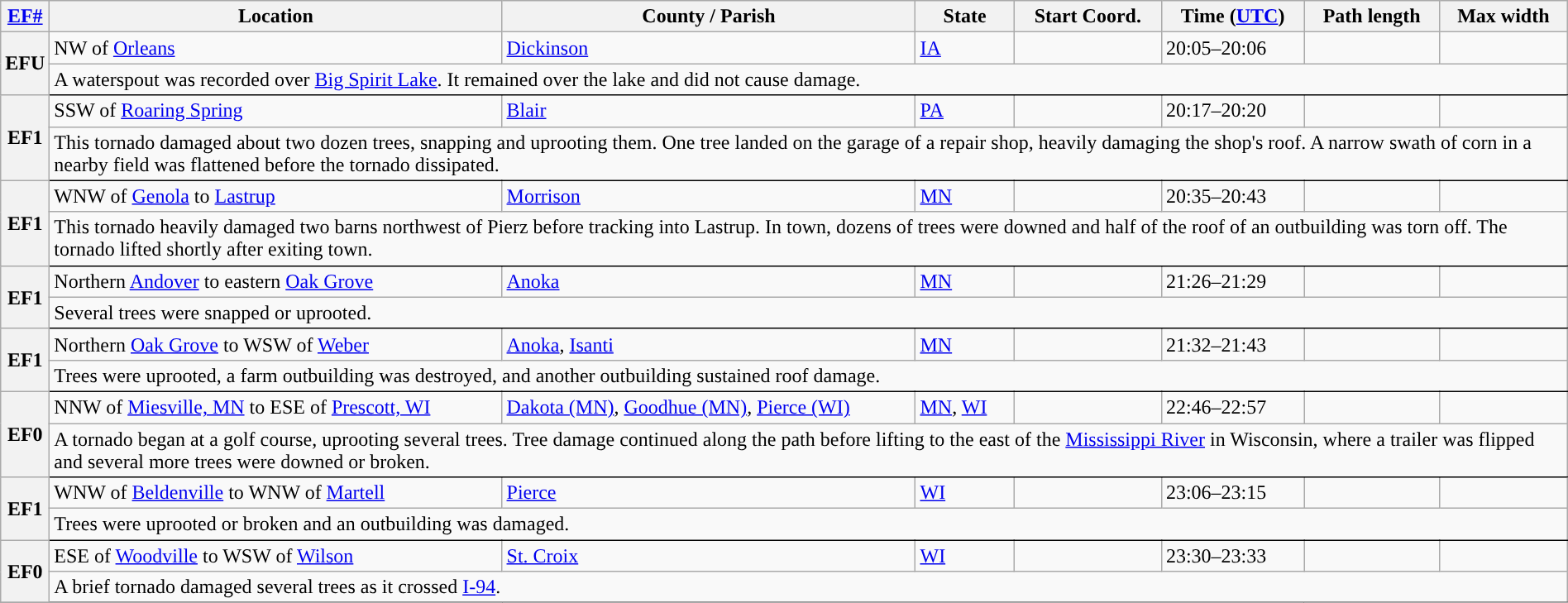<table class="wikitable sortable" style="width:100%;">
<tr>
<th scope="col" width="2%" align="center"><a href='#'>EF#</a></th>
<th scope="col" align="center" class="unsortable">Location</th>
<th scope="col" align="center" class="unsortable">County / Parish</th>
<th scope="col" align="center">State</th>
<th scope="col" align="center">Start Coord.</th>
<th scope="col" align="center">Time (<a href='#'>UTC</a>)</th>
<th scope="col" align="center">Path length</th>
<th scope="col" align="center">Max width</th>
</tr>
<tr>
<th scope="row" rowspan="2" style="background-color:#">EFU</th>
<td>NW of <a href='#'>Orleans</a></td>
<td><a href='#'>Dickinson</a></td>
<td><a href='#'>IA</a></td>
<td></td>
<td>20:05–20:06</td>
<td></td>
<td></td>
</tr>
<tr class="expand-child">
<td colspan="8" style=" border-bottom: 1px solid black;">A waterspout was recorded over <a href='#'>Big Spirit Lake</a>. It remained over the lake and did not cause damage.</td>
</tr>
<tr>
<th scope="row" rowspan="2" style="background-color:#">EF1</th>
<td>SSW of <a href='#'>Roaring Spring</a></td>
<td><a href='#'>Blair</a></td>
<td><a href='#'>PA</a></td>
<td></td>
<td>20:17–20:20</td>
<td></td>
<td></td>
</tr>
<tr class="expand-child">
<td colspan="8" style=" border-bottom: 1px solid black;">This tornado damaged about two dozen trees, snapping and uprooting them. One tree landed on the garage of a repair shop, heavily damaging the shop's roof. A narrow swath of corn in a nearby field was flattened before the tornado dissipated.</td>
</tr>
<tr>
<th scope="row" rowspan="2" style="background-color:#">EF1</th>
<td>WNW of <a href='#'>Genola</a> to <a href='#'>Lastrup</a></td>
<td><a href='#'>Morrison</a></td>
<td><a href='#'>MN</a></td>
<td></td>
<td>20:35–20:43</td>
<td></td>
<td></td>
</tr>
<tr class="expand-child">
<td colspan="8" style=" border-bottom: 1px solid black;">This tornado heavily damaged two barns northwest of Pierz before tracking into Lastrup. In town, dozens of trees were downed and half of the roof of an outbuilding was torn off. The tornado lifted shortly after exiting town.</td>
</tr>
<tr>
<th scope="row" rowspan="2" style="background-color:#">EF1</th>
<td>Northern <a href='#'>Andover</a> to eastern <a href='#'>Oak Grove</a></td>
<td><a href='#'>Anoka</a></td>
<td><a href='#'>MN</a></td>
<td></td>
<td>21:26–21:29</td>
<td></td>
<td></td>
</tr>
<tr class="expand-child">
<td colspan="8" style=" border-bottom: 1px solid black;">Several trees were snapped or uprooted.</td>
</tr>
<tr>
<th scope="row" rowspan="2" style="background-color:#">EF1</th>
<td>Northern <a href='#'>Oak Grove</a> to WSW of <a href='#'>Weber</a></td>
<td><a href='#'>Anoka</a>, <a href='#'>Isanti</a></td>
<td><a href='#'>MN</a></td>
<td></td>
<td>21:32–21:43</td>
<td></td>
<td></td>
</tr>
<tr class="expand-child">
<td colspan="8" style=" border-bottom: 1px solid black;">Trees were uprooted, a farm outbuilding was destroyed, and another outbuilding sustained roof damage.</td>
</tr>
<tr>
<th scope="row" rowspan="2" style="background-color:#">EF0</th>
<td>NNW of <a href='#'>Miesville, MN</a> to ESE of <a href='#'>Prescott, WI</a></td>
<td><a href='#'>Dakota (MN)</a>, <a href='#'>Goodhue (MN)</a>, <a href='#'>Pierce (WI)</a></td>
<td><a href='#'>MN</a>, <a href='#'>WI</a></td>
<td></td>
<td>22:46–22:57</td>
<td></td>
<td></td>
</tr>
<tr class="expand-child">
<td colspan="8" style=" border-bottom: 1px solid black;">A tornado began at a golf course, uprooting several trees. Tree damage continued along the path before lifting to the east of the <a href='#'>Mississippi River</a> in Wisconsin, where a trailer was flipped and several more trees were downed or broken.</td>
</tr>
<tr>
<th scope="row" rowspan="2" style="background-color:#">EF1</th>
<td>WNW of <a href='#'>Beldenville</a> to WNW of <a href='#'>Martell</a></td>
<td><a href='#'>Pierce</a></td>
<td><a href='#'>WI</a></td>
<td></td>
<td>23:06–23:15</td>
<td></td>
<td></td>
</tr>
<tr class="expand-child">
<td colspan="8" style=" border-bottom: 1px solid black;">Trees were uprooted or broken and an outbuilding was damaged.</td>
</tr>
<tr>
<th scope="row" rowspan="2" style="background-color:#">EF0</th>
<td>ESE of <a href='#'>Woodville</a> to WSW of <a href='#'>Wilson</a></td>
<td><a href='#'>St. Croix</a></td>
<td><a href='#'>WI</a></td>
<td></td>
<td>23:30–23:33</td>
<td></td>
<td></td>
</tr>
<tr class="expand-child">
<td colspan="8" style=" border-bottom: 1px solid black;">A brief tornado damaged several trees as it crossed <a href='#'>I-94</a>.</td>
</tr>
<tr>
</tr>
</table>
